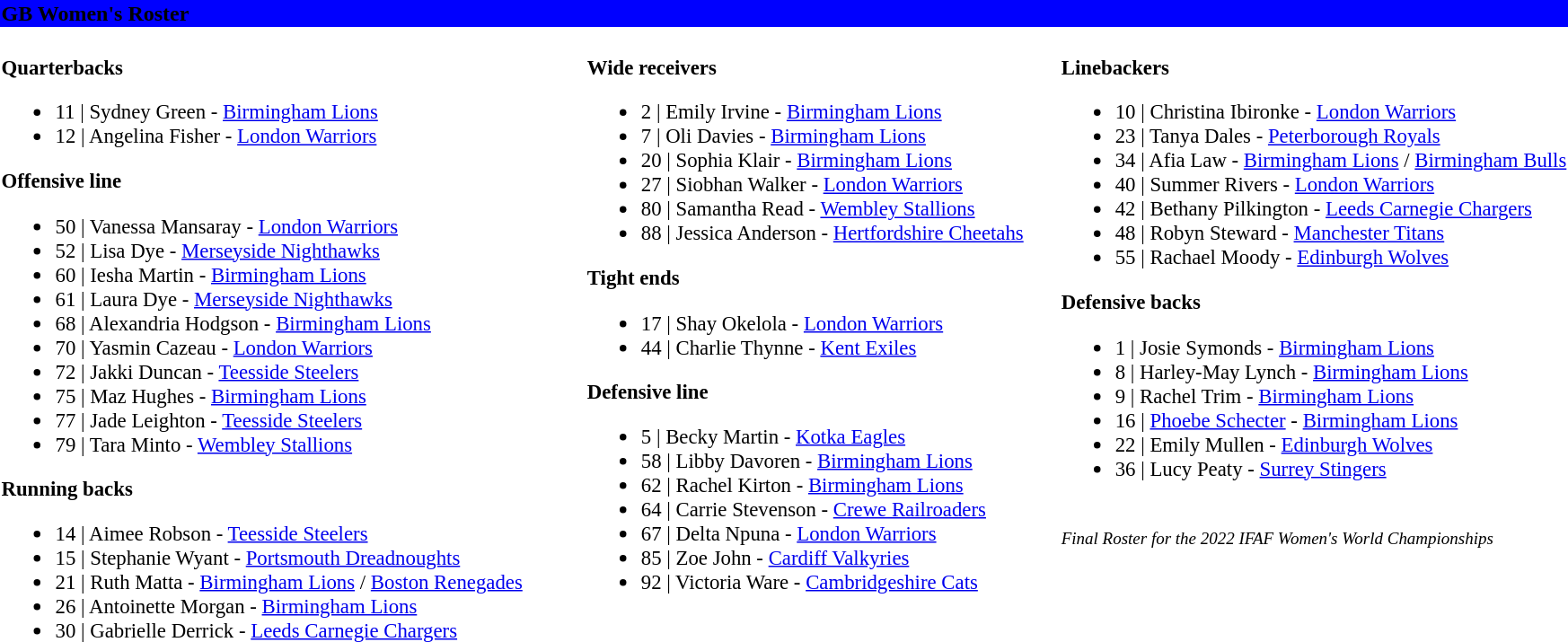<table class="toccolours" style="text-align: left;">
<tr>
<th colspan="20" style="background-color:#0000ff;text-color:red"><div><strong>GB Women's Roster</strong></div></th>
</tr>
<tr>
<td style="font-size: 95%;" valign="top"><br><strong>Quarterbacks</strong><ul><li>11 | Sydney Green - <a href='#'>Birmingham Lions</a></li><li>12 | Angelina Fisher - <a href='#'>London Warriors</a></li></ul><strong>Offensive line</strong><ul><li>50 | Vanessa Mansaray - <a href='#'>London Warriors</a></li><li>52 | Lisa Dye - <a href='#'>Merseyside Nighthawks</a></li><li>60 | Iesha Martin - <a href='#'>Birmingham Lions</a></li><li>61 | Laura Dye - <a href='#'>Merseyside Nighthawks</a></li><li>68 | Alexandria Hodgson - <a href='#'>Birmingham Lions</a></li><li>70 | Yasmin Cazeau - <a href='#'>London Warriors</a></li><li>72 | Jakki Duncan - <a href='#'>Teesside Steelers</a></li><li>75 | Maz Hughes - <a href='#'>Birmingham Lions</a></li><li>77 | Jade Leighton - <a href='#'>Teesside Steelers</a></li><li>79 | Tara Minto - <a href='#'>Wembley Stallions</a></li></ul><strong>Running backs</strong><ul><li>14 | Aimee Robson - <a href='#'>Teesside Steelers</a></li><li>15 | Stephanie Wyant - <a href='#'>Portsmouth Dreadnoughts</a></li><li>21 | Ruth Matta - <a href='#'>Birmingham Lions</a> / <a href='#'>Boston Renegades</a></li><li>26 | Antoinette Morgan - <a href='#'>Birmingham Lions</a></li><li>30 | Gabrielle Derrick - <a href='#'>Leeds Carnegie Chargers</a></li></ul></td>
<td style="width: 40px;"></td>
<td style="font-size: 95%;" valign="top"><br><strong>Wide receivers</strong><ul><li>2 | Emily Irvine - <a href='#'>Birmingham Lions</a></li><li>7 | Oli Davies - <a href='#'>Birmingham Lions</a></li><li>20 | Sophia Klair - <a href='#'>Birmingham Lions</a></li><li>27 | Siobhan Walker - <a href='#'>London Warriors</a></li><li>80 | Samantha Read - <a href='#'>Wembley Stallions</a></li><li>88 | Jessica Anderson - <a href='#'>Hertfordshire Cheetahs</a></li></ul><strong>Tight ends</strong><ul><li>17 | Shay Okelola - <a href='#'>London Warriors</a></li><li>44 | Charlie Thynne - <a href='#'>Kent Exiles</a></li></ul><strong>Defensive line</strong><ul><li>5 | Becky Martin - <a href='#'>Kotka Eagles</a></li><li>58 | Libby Davoren - <a href='#'>Birmingham Lions</a></li><li>62 | Rachel Kirton - <a href='#'>Birmingham Lions</a></li><li>64 | Carrie Stevenson - <a href='#'>Crewe Railroaders</a></li><li>67 | Delta Npuna - <a href='#'>London Warriors</a></li><li>85 | Zoe John - <a href='#'>Cardiff Valkyries</a></li><li>92 | Victoria Ware - <a href='#'>Cambridgeshire Cats</a></li></ul></td>
<td style="width: 20px;"></td>
<td style="font-size: 95%;" valign="top"><br><strong>Linebackers</strong><ul><li>10 | Christina Ibironke - <a href='#'>London Warriors</a></li><li>23 | Tanya Dales - <a href='#'>Peterborough Royals</a></li><li>34 | Afia Law - <a href='#'>Birmingham Lions</a> / <a href='#'>Birmingham Bulls</a></li><li>40 | Summer Rivers - <a href='#'>London Warriors</a></li><li>42 | Bethany Pilkington - <a href='#'>Leeds Carnegie Chargers</a></li><li>48 | Robyn Steward - <a href='#'>Manchester Titans</a></li><li>55 | Rachael Moody - <a href='#'>Edinburgh Wolves</a></li></ul><strong>Defensive backs</strong><ul><li>1 | Josie Symonds - <a href='#'>Birmingham Lions</a></li><li>8 | Harley-May Lynch - <a href='#'>Birmingham Lions</a></li><li>9 | Rachel Trim - <a href='#'>Birmingham Lions</a></li><li>16 | <a href='#'>Phoebe Schecter</a> - <a href='#'>Birmingham Lions</a></li><li>22 | Emily Mullen - <a href='#'>Edinburgh Wolves</a></li><li>36 | Lucy Peaty - <a href='#'>Surrey Stingers</a></li></ul><br>
<small><em>Final Roster for the 2022 IFAF Women's World Championships</em></small></td>
</tr>
</table>
